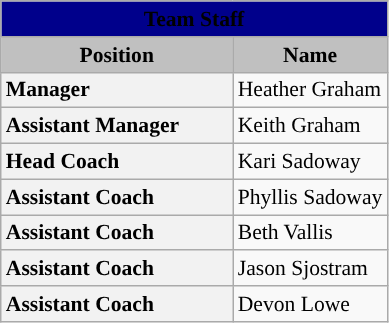<table class="wikitable" style="text-align:left; font-size:90%;">
<tr>
<th style=background:DarkBlue colspan=2><span>Team Staff</span></th>
</tr>
<tr>
<th width=60% style="background:silver;">Position</th>
<th style="background:silver;">Name</th>
</tr>
<tr>
<th style="text-align:left;">Manager</th>
<td>Heather Graham</td>
</tr>
<tr>
<th style="text-align:left;">Assistant Manager</th>
<td>Keith Graham</td>
</tr>
<tr>
<th style="text-align:left;">Head Coach</th>
<td>Kari Sadoway</td>
</tr>
<tr>
<th style="text-align:left;">Assistant Coach</th>
<td>Phyllis Sadoway</td>
</tr>
<tr>
<th style="text-align:left;">Assistant Coach</th>
<td>Beth Vallis</td>
</tr>
<tr>
<th style="text-align:left;">Assistant Coach</th>
<td>Jason Sjostram</td>
</tr>
<tr>
<th style="text-align:left;">Assistant Coach</th>
<td>Devon Lowe</td>
</tr>
</table>
